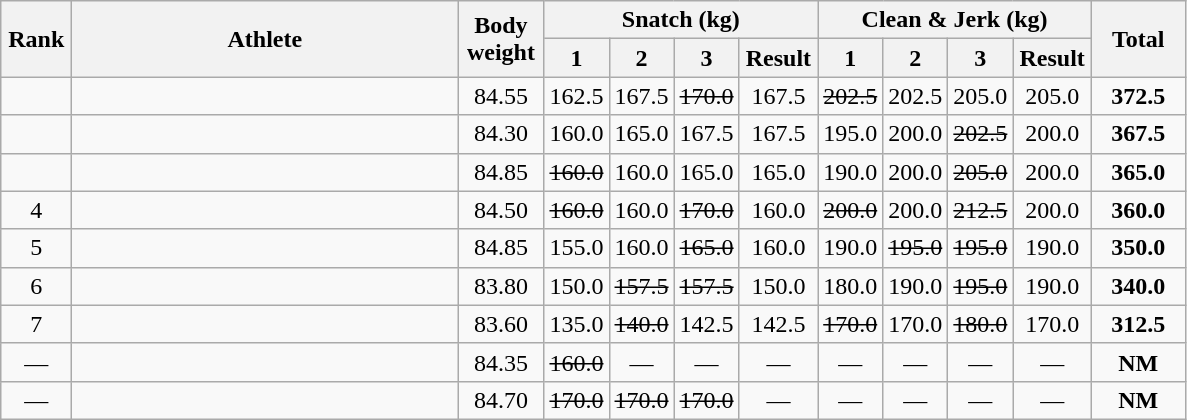<table class = "wikitable" style="text-align:center;">
<tr>
<th rowspan=2 width=40>Rank</th>
<th rowspan=2 width=250>Athlete</th>
<th rowspan=2 width=50>Body weight</th>
<th colspan=4>Snatch (kg)</th>
<th colspan=4>Clean & Jerk (kg)</th>
<th rowspan=2 width=55>Total</th>
</tr>
<tr>
<th width=35>1</th>
<th width=35>2</th>
<th width=35>3</th>
<th width=45>Result</th>
<th width=35>1</th>
<th width=35>2</th>
<th width=35>3</th>
<th width=45>Result</th>
</tr>
<tr>
<td></td>
<td align=left></td>
<td>84.55</td>
<td>162.5</td>
<td>167.5</td>
<td><s>170.0</s></td>
<td>167.5</td>
<td><s>202.5</s></td>
<td>202.5</td>
<td>205.0</td>
<td>205.0</td>
<td><strong>372.5</strong></td>
</tr>
<tr>
<td></td>
<td align=left></td>
<td>84.30</td>
<td>160.0</td>
<td>165.0</td>
<td>167.5</td>
<td>167.5</td>
<td>195.0</td>
<td>200.0</td>
<td><s>202.5</s></td>
<td>200.0</td>
<td><strong>367.5</strong></td>
</tr>
<tr>
<td></td>
<td align=left></td>
<td>84.85</td>
<td><s>160.0</s></td>
<td>160.0</td>
<td>165.0</td>
<td>165.0</td>
<td>190.0</td>
<td>200.0</td>
<td><s>205.0</s></td>
<td>200.0</td>
<td><strong>365.0</strong></td>
</tr>
<tr>
<td>4</td>
<td align=left></td>
<td>84.50</td>
<td><s>160.0</s></td>
<td>160.0</td>
<td><s>170.0</s></td>
<td>160.0</td>
<td><s>200.0</s></td>
<td>200.0</td>
<td><s>212.5</s></td>
<td>200.0</td>
<td><strong>360.0</strong></td>
</tr>
<tr>
<td>5</td>
<td align=left></td>
<td>84.85</td>
<td>155.0</td>
<td>160.0</td>
<td><s>165.0</s></td>
<td>160.0</td>
<td>190.0</td>
<td><s>195.0</s></td>
<td><s>195.0</s></td>
<td>190.0</td>
<td><strong>350.0</strong></td>
</tr>
<tr>
<td>6</td>
<td align=left></td>
<td>83.80</td>
<td>150.0</td>
<td><s>157.5</s></td>
<td><s>157.5</s></td>
<td>150.0</td>
<td>180.0</td>
<td>190.0</td>
<td><s>195.0</s></td>
<td>190.0</td>
<td><strong>340.0</strong></td>
</tr>
<tr>
<td>7</td>
<td align=left></td>
<td>83.60</td>
<td>135.0</td>
<td><s>140.0</s></td>
<td>142.5</td>
<td>142.5</td>
<td><s>170.0</s></td>
<td>170.0</td>
<td><s>180.0</s></td>
<td>170.0</td>
<td><strong>312.5</strong></td>
</tr>
<tr>
<td>—</td>
<td align=left></td>
<td>84.35</td>
<td><s>160.0</s></td>
<td>—</td>
<td>—</td>
<td>—</td>
<td>—</td>
<td>—</td>
<td>—</td>
<td>—</td>
<td><strong>NM</strong></td>
</tr>
<tr>
<td>—</td>
<td align=left></td>
<td>84.70</td>
<td><s>170.0</s></td>
<td><s>170.0</s></td>
<td><s>170.0</s></td>
<td>—</td>
<td>—</td>
<td>—</td>
<td>—</td>
<td>—</td>
<td><strong>NM</strong></td>
</tr>
</table>
